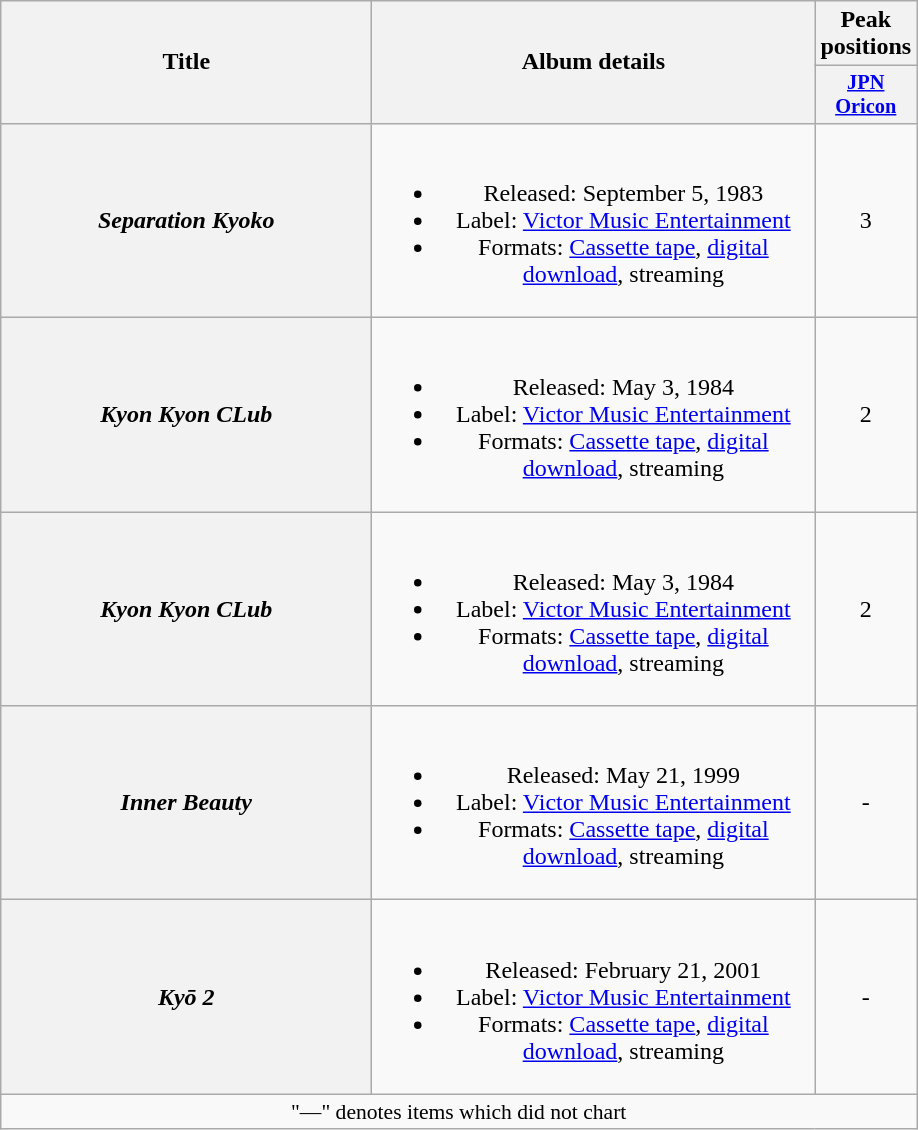<table class="wikitable plainrowheaders" style="text-align:center;">
<tr>
<th style="width:15em;" rowspan="2">Title</th>
<th style="width:18em;" rowspan="2">Album details</th>
<th colspan="1">Peak positions</th>
</tr>
<tr>
<th style="width:3em;font-size:85%"><a href='#'>JPN<br>Oricon</a><br></th>
</tr>
<tr>
<th scope="row"><em>Separation Kyoko</em></th>
<td><br><ul><li>Released: September 5, 1983</li><li>Label: <a href='#'>Victor Music Entertainment</a></li><li>Formats: <a href='#'>Cassette tape</a>, <a href='#'>digital download</a>, streaming</li></ul></td>
<td>3</td>
</tr>
<tr>
<th scope="row"><em>Kyon Kyon CLub</em></th>
<td><br><ul><li>Released: May 3, 1984</li><li>Label: <a href='#'>Victor Music Entertainment</a></li><li>Formats: <a href='#'>Cassette tape</a>, <a href='#'>digital download</a>, streaming</li></ul></td>
<td>2</td>
</tr>
<tr>
<th scope="row"><em>Kyon Kyon CLub</em></th>
<td><br><ul><li>Released: May 3, 1984</li><li>Label: <a href='#'>Victor Music Entertainment</a></li><li>Formats: <a href='#'>Cassette tape</a>, <a href='#'>digital download</a>, streaming</li></ul></td>
<td>2</td>
</tr>
<tr>
<th scope="row"><em>Inner Beauty</em></th>
<td><br><ul><li>Released: May 21, 1999</li><li>Label: <a href='#'>Victor Music Entertainment</a></li><li>Formats: <a href='#'>Cassette tape</a>, <a href='#'>digital download</a>, streaming</li></ul></td>
<td>-</td>
</tr>
<tr>
<th scope="row"><em>Kyō 2</em></th>
<td><br><ul><li>Released: February 21, 2001</li><li>Label: <a href='#'>Victor Music Entertainment</a></li><li>Formats: <a href='#'>Cassette tape</a>, <a href='#'>digital download</a>, streaming</li></ul></td>
<td>-</td>
</tr>
<tr>
<td colspan="11" align="center" style="font-size:90%;">"—" denotes items which did not chart</td>
</tr>
</table>
